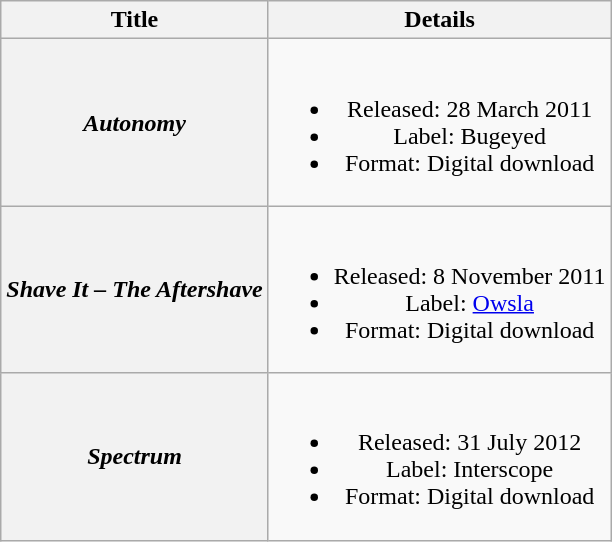<table class="wikitable plainrowheaders" style="text-align:center;">
<tr>
<th scope="col">Title</th>
<th scope="col">Details</th>
</tr>
<tr>
<th scope="row"><em>Autonomy</em></th>
<td><br><ul><li>Released: 28 March 2011</li><li>Label: Bugeyed</li><li>Format: Digital download</li></ul></td>
</tr>
<tr>
<th scope="row"><em>Shave It – The Aftershave</em></th>
<td><br><ul><li>Released: 8 November 2011</li><li>Label: <a href='#'>Owsla</a></li><li>Format: Digital download</li></ul></td>
</tr>
<tr>
<th scope="row"><em>Spectrum</em></th>
<td><br><ul><li>Released: 31 July 2012</li><li>Label: Interscope</li><li>Format: Digital download</li></ul></td>
</tr>
</table>
